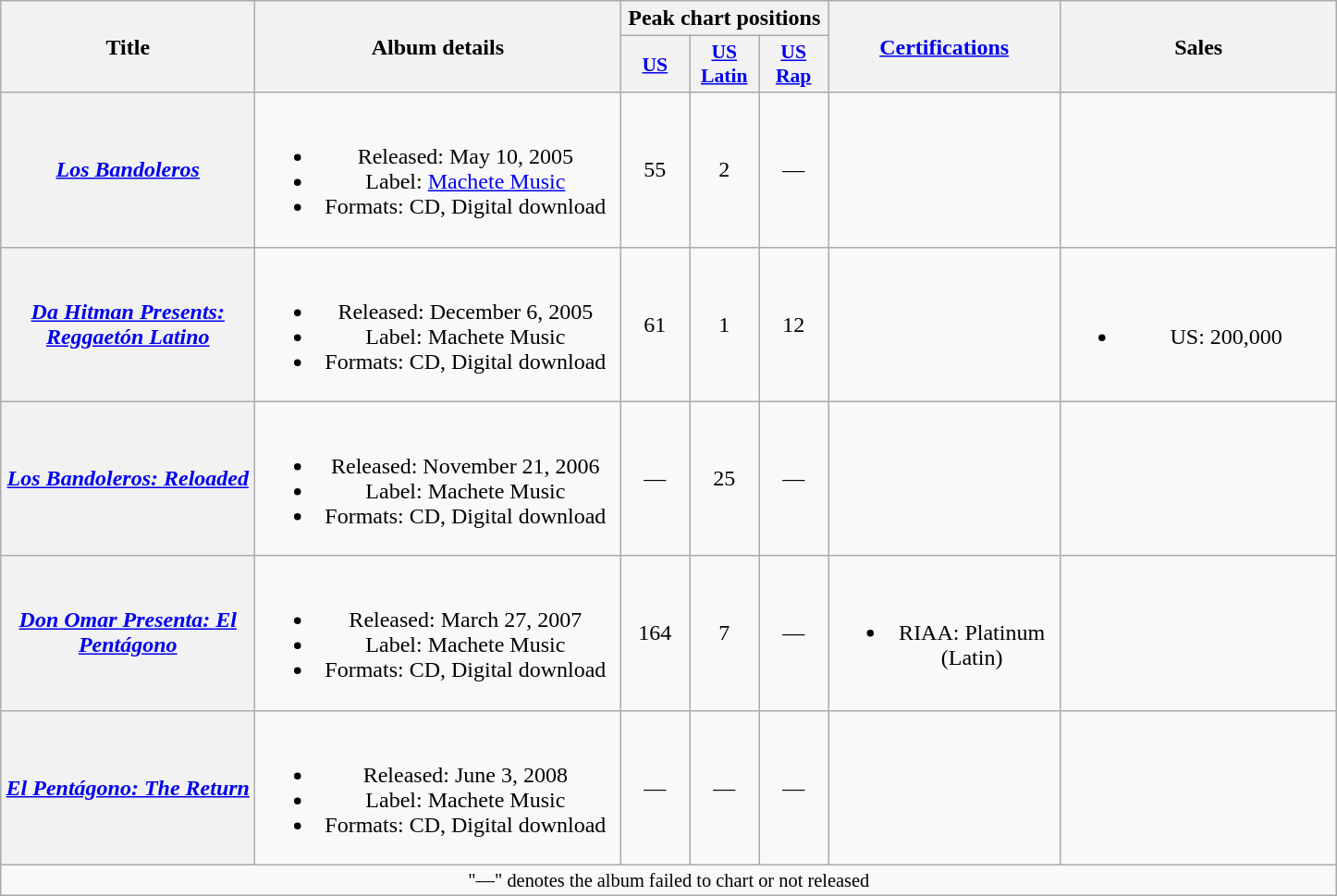<table class="wikitable plainrowheaders" style="text-align:center;" border="1">
<tr>
<th scope="col" rowspan="2" style="width:11em;">Title</th>
<th scope="col" rowspan="2" style="width:16em;">Album details</th>
<th scope="col" colspan="3">Peak chart positions</th>
<th scope="col" rowspan="2" style="width:10em;"><a href='#'>Certifications</a></th>
<th scope="col" rowspan="2" style="width:12em;">Sales</th>
</tr>
<tr>
<th scope="col" style="width:3em;font-size:90%;"><a href='#'>US</a><br></th>
<th scope="col" style="width:3em;font-size:90%;"><a href='#'>US<br>Latin</a><br></th>
<th scope="col" style="width:3em;font-size:90%;"><a href='#'>US<br>Rap</a><br></th>
</tr>
<tr>
<th scope="row"><em><a href='#'>Los Bandoleros</a></em></th>
<td><br><ul><li>Released: May 10, 2005</li><li>Label: <a href='#'>Machete Music</a></li><li>Formats: CD, Digital download</li></ul></td>
<td align="center">55</td>
<td align="center">2</td>
<td align="center">—</td>
<td></td>
<td></td>
</tr>
<tr>
<th scope="row"><em><a href='#'>Da Hitman Presents: Reggaetón Latino</a></em></th>
<td><br><ul><li>Released: December 6, 2005</li><li>Label: Machete Music</li><li>Formats: CD, Digital download</li></ul></td>
<td align="center">61</td>
<td align="center">1</td>
<td align="center">12</td>
<td></td>
<td><br><ul><li>US: 200,000</li></ul></td>
</tr>
<tr>
<th scope="row"><em><a href='#'>Los Bandoleros: Reloaded</a></em></th>
<td><br><ul><li>Released: November 21, 2006</li><li>Label: Machete Music</li><li>Formats: CD, Digital download</li></ul></td>
<td align="center">—</td>
<td align="center">25</td>
<td align="center">—</td>
<td></td>
<td></td>
</tr>
<tr>
<th scope="row"><em><a href='#'>Don Omar Presenta: El Pentágono</a></em></th>
<td><br><ul><li>Released: March 27, 2007</li><li>Label: Machete Music</li><li>Formats: CD, Digital download</li></ul></td>
<td align="center">164</td>
<td align="center">7</td>
<td align="center">—</td>
<td align="center"><br><ul><li>RIAA: Platinum (Latin)</li></ul></td>
<td></td>
</tr>
<tr>
<th scope="row"><em><a href='#'>El Pentágono: The Return</a></em></th>
<td><br><ul><li>Released: June 3, 2008</li><li>Label: Machete Music</li><li>Formats: CD, Digital download</li></ul></td>
<td align="center">—</td>
<td align="center">—</td>
<td align="center">—</td>
<td></td>
<td></td>
</tr>
<tr>
<td align="center" colspan="40" style="font-size:85%">"—" denotes the album failed to chart or not released</td>
</tr>
</table>
